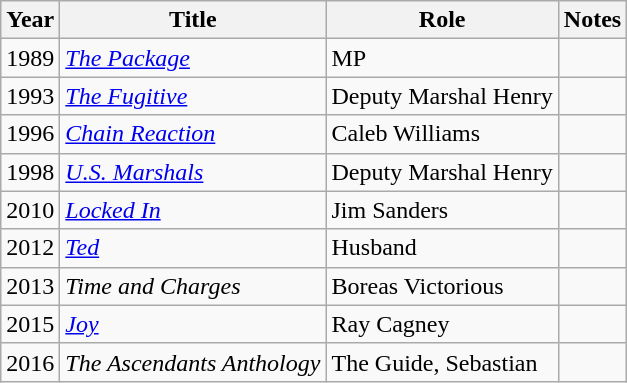<table class="wikitable">
<tr>
<th>Year</th>
<th>Title</th>
<th>Role</th>
<th>Notes</th>
</tr>
<tr>
<td>1989</td>
<td><em><a href='#'>The Package</a></em></td>
<td>MP</td>
<td></td>
</tr>
<tr>
<td>1993</td>
<td><em><a href='#'>The Fugitive</a></em></td>
<td>Deputy Marshal Henry</td>
<td></td>
</tr>
<tr>
<td>1996</td>
<td><em><a href='#'>Chain Reaction</a></em></td>
<td>Caleb Williams</td>
<td></td>
</tr>
<tr>
<td>1998</td>
<td><em><a href='#'>U.S. Marshals</a></em></td>
<td>Deputy Marshal Henry</td>
<td></td>
</tr>
<tr>
<td>2010</td>
<td><em><a href='#'>Locked In</a></em></td>
<td>Jim Sanders</td>
<td></td>
</tr>
<tr>
<td>2012</td>
<td><em><a href='#'>Ted</a></em></td>
<td>Husband</td>
<td></td>
</tr>
<tr>
<td>2013</td>
<td><em>Time and Charges</em></td>
<td>Boreas Victorious</td>
<td></td>
</tr>
<tr>
<td>2015</td>
<td><em><a href='#'>Joy</a></em></td>
<td>Ray Cagney</td>
<td></td>
</tr>
<tr>
<td>2016</td>
<td><em>The Ascendants Anthology</em></td>
<td>The Guide, Sebastian</td>
<td></td>
</tr>
</table>
